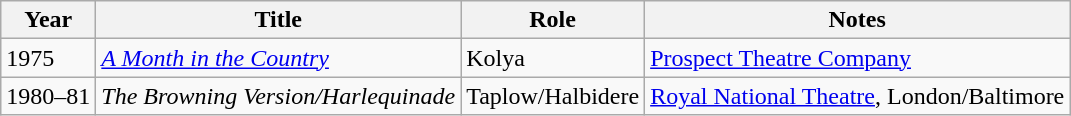<table class="wikitable sortable">
<tr>
<th>Year</th>
<th>Title</th>
<th>Role</th>
<th>Notes</th>
</tr>
<tr>
<td>1975</td>
<td><em><a href='#'>A Month in the Country</a></em></td>
<td>Kolya</td>
<td><a href='#'>Prospect Theatre Company</a></td>
</tr>
<tr>
<td>1980–81</td>
<td><em>The Browning Version/Harlequinade</em></td>
<td>Taplow/Halbidere</td>
<td><a href='#'>Royal National Theatre</a>, London/Baltimore</td>
</tr>
</table>
